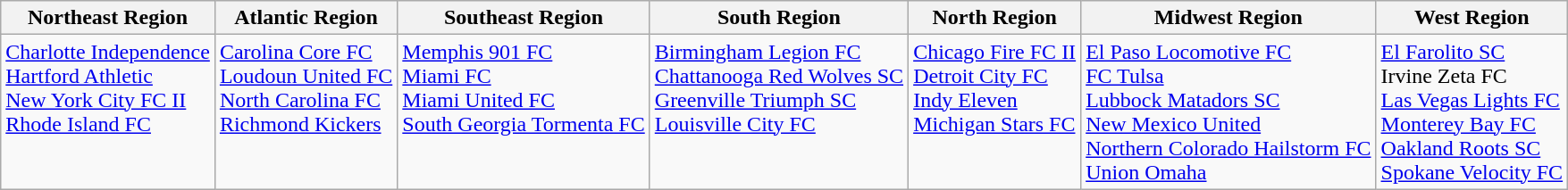<table class="wikitable">
<tr>
<th>Northeast Region</th>
<th>Atlantic Region</th>
<th>Southeast Region</th>
<th>South Region</th>
<th>North Region</th>
<th>Midwest Region</th>
<th>West Region</th>
</tr>
<tr valign="top">
<td><a href='#'>Charlotte Independence</a> <br> <a href='#'>Hartford Athletic</a> <br> <a href='#'>New York City FC II</a> <br> <a href='#'>Rhode Island FC</a></td>
<td><a href='#'>Carolina Core FC</a> <br> <a href='#'>Loudoun United FC</a> <br> <a href='#'>North Carolina FC</a> <br> <a href='#'>Richmond Kickers</a></td>
<td><a href='#'>Memphis 901 FC</a> <br> <a href='#'>Miami FC</a> <br> <a href='#'>Miami United FC</a> <br> <a href='#'>South Georgia Tormenta FC</a></td>
<td><a href='#'>Birmingham Legion FC</a> <br> <a href='#'>Chattanooga Red Wolves SC</a> <br> <a href='#'>Greenville Triumph SC</a> <br> <a href='#'>Louisville City FC</a> <br></td>
<td><a href='#'>Chicago Fire FC II</a> <br> <a href='#'>Detroit City FC</a> <br> <a href='#'>Indy Eleven</a> <br> <a href='#'>Michigan Stars FC</a> <br></td>
<td><a href='#'>El Paso Locomotive FC</a> <br> <a href='#'>FC Tulsa</a> <br> <a href='#'>Lubbock Matadors SC</a> <br> <a href='#'>New Mexico United</a> <br> <a href='#'>Northern Colorado Hailstorm FC</a> <br> <a href='#'>Union Omaha</a></td>
<td><a href='#'>El Farolito SC</a> <br> Irvine Zeta FC <br> <a href='#'>Las Vegas Lights FC</a> <br> <a href='#'>Monterey Bay FC</a> <br> <a href='#'>Oakland Roots SC</a> <br> <a href='#'>Spokane Velocity FC</a></td>
</tr>
</table>
